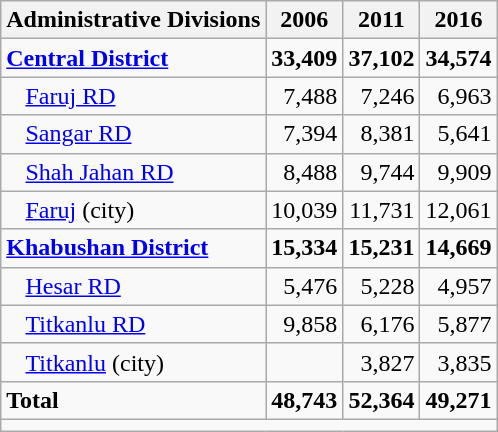<table class="wikitable">
<tr>
<th>Administrative Divisions</th>
<th>2006</th>
<th>2011</th>
<th>2016</th>
</tr>
<tr>
<td><strong><a href='#'>Central District</a></strong></td>
<td style="text-align: right;"><strong>33,409</strong></td>
<td style="text-align: right;"><strong>37,102</strong></td>
<td style="text-align: right;"><strong>34,574</strong></td>
</tr>
<tr>
<td style="padding-left: 1em;"><a href='#'>Faruj RD</a></td>
<td style="text-align: right;">7,488</td>
<td style="text-align: right;">7,246</td>
<td style="text-align: right;">6,963</td>
</tr>
<tr>
<td style="padding-left: 1em;"><a href='#'>Sangar RD</a></td>
<td style="text-align: right;">7,394</td>
<td style="text-align: right;">8,381</td>
<td style="text-align: right;">5,641</td>
</tr>
<tr>
<td style="padding-left: 1em;"><a href='#'>Shah Jahan RD</a></td>
<td style="text-align: right;">8,488</td>
<td style="text-align: right;">9,744</td>
<td style="text-align: right;">9,909</td>
</tr>
<tr>
<td style="padding-left: 1em;"><a href='#'>Faruj</a> (city)</td>
<td style="text-align: right;">10,039</td>
<td style="text-align: right;">11,731</td>
<td style="text-align: right;">12,061</td>
</tr>
<tr>
<td><strong><a href='#'>Khabushan District</a></strong></td>
<td style="text-align: right;"><strong>15,334</strong></td>
<td style="text-align: right;"><strong>15,231</strong></td>
<td style="text-align: right;"><strong>14,669</strong></td>
</tr>
<tr>
<td style="padding-left: 1em;"><a href='#'>Hesar RD</a></td>
<td style="text-align: right;">5,476</td>
<td style="text-align: right;">5,228</td>
<td style="text-align: right;">4,957</td>
</tr>
<tr>
<td style="padding-left: 1em;"><a href='#'>Titkanlu RD</a></td>
<td style="text-align: right;">9,858</td>
<td style="text-align: right;">6,176</td>
<td style="text-align: right;">5,877</td>
</tr>
<tr>
<td style="padding-left: 1em;"><a href='#'>Titkanlu</a> (city)</td>
<td style="text-align: right;"></td>
<td style="text-align: right;">3,827</td>
<td style="text-align: right;">3,835</td>
</tr>
<tr>
<td><strong>Total</strong></td>
<td style="text-align: right;"><strong>48,743</strong></td>
<td style="text-align: right;"><strong>52,364</strong></td>
<td style="text-align: right;"><strong>49,271</strong></td>
</tr>
<tr>
<td colspan=4></td>
</tr>
</table>
